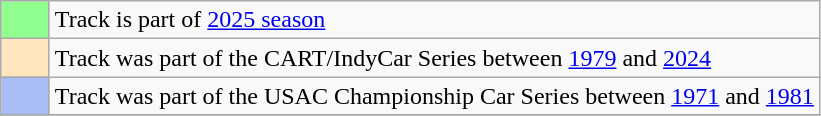<table class="wikitable">
<tr>
<td width=25px align=center style="background-color:#90ff90"></td>
<td>Track is part of <a href='#'>2025 season</a></td>
</tr>
<tr>
<td width=25px align=center style="background-color:#ffe6bd"></td>
<td>Track was part of the CART/IndyCar Series between <a href='#'>1979</a> and <a href='#'>2024</a></td>
</tr>
<tr>
<td width=25px align=center style="background-color:#A9BCF5"></td>
<td>Track was part of the USAC Championship Car Series between <a href='#'>1971</a> and <a href='#'>1981</a></td>
</tr>
<tr>
</tr>
</table>
